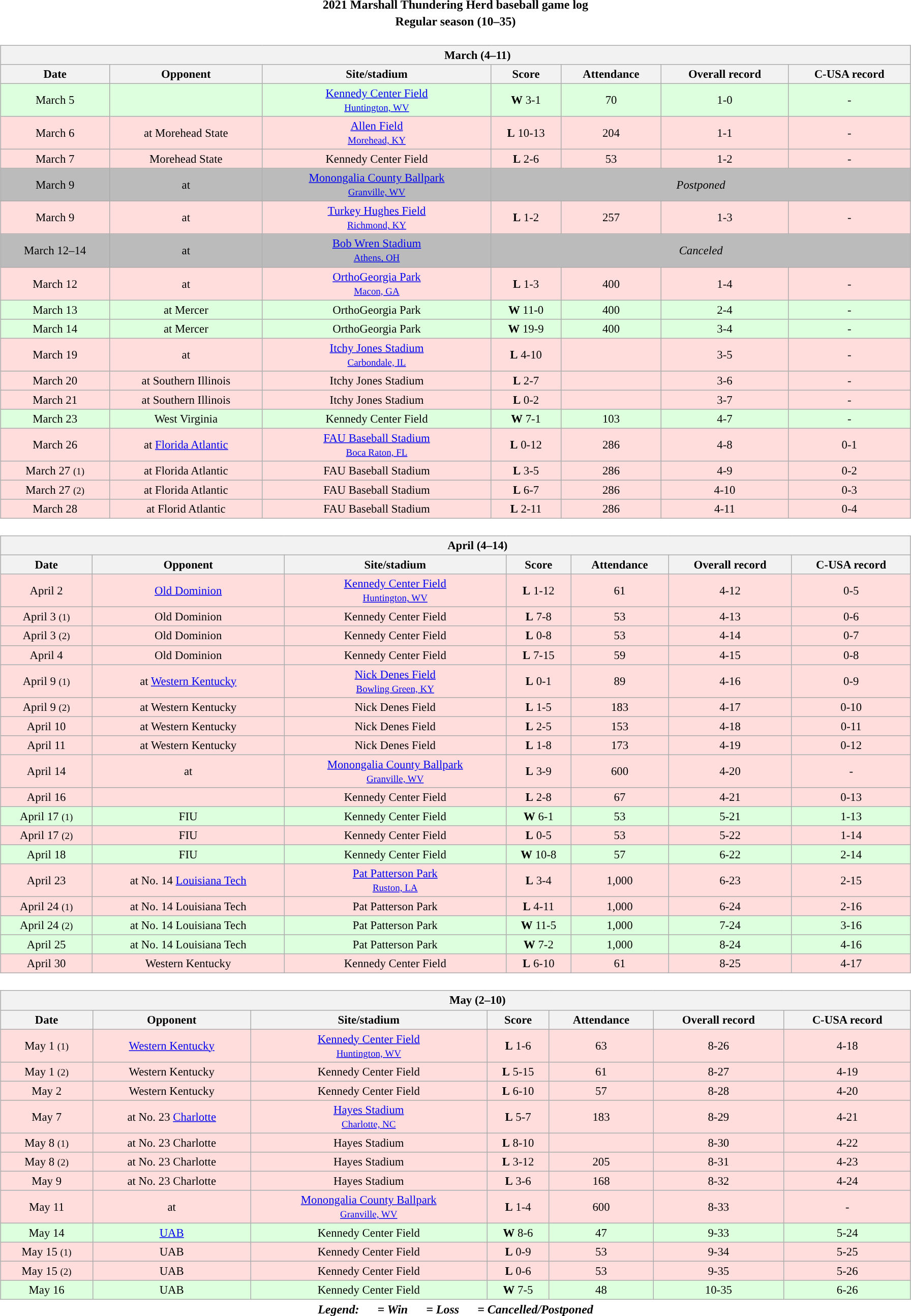<table class="toccolours" width=95% style="clear:both; margin:1.5em auto; text-align:center;">
<tr>
<th colspan=2>2021 Marshall Thundering Herd baseball game log</th>
</tr>
<tr>
<th colspan=2>Regular season (10–35)</th>
</tr>
<tr valign="top">
<td><br><table class="wikitable collapsible collapsed" style="margin:auto; width:100%; text-align:center; font-size:95%">
<tr>
<th colspan=11 style="padding-left:4em;">March (4–11)</th>
</tr>
<tr>
<th>Date</th>
<th>Opponent</th>
<th>Site/stadium</th>
<th>Score</th>
<th>Attendance</th>
<th>Overall record</th>
<th>C-USA record</th>
</tr>
<tr align="center" bgcolor="ddffdd">
<td>March 5</td>
<td></td>
<td><a href='#'>Kennedy Center Field</a><br><small><a href='#'>Huntington, WV</a></small></td>
<td><strong>W</strong> 3-1</td>
<td>70</td>
<td>1-0</td>
<td>-</td>
</tr>
<tr align="center" bgcolor="ffdddd">
<td>March 6</td>
<td>at Morehead State</td>
<td><a href='#'>Allen Field</a><br><small><a href='#'>Morehead, KY</a></small></td>
<td><strong>L</strong> 10-13</td>
<td>204</td>
<td>1-1</td>
<td>-</td>
</tr>
<tr align="center" bgcolor="ffdddd">
<td>March 7</td>
<td>Morehead State</td>
<td>Kennedy Center Field</td>
<td><strong>L</strong> 2-6</td>
<td>53</td>
<td>1-2</td>
<td>-</td>
</tr>
<tr align="center" bgcolor="bbbbbb">
<td>March 9</td>
<td>at </td>
<td><a href='#'>Monongalia County Ballpark</a><br><small><a href='#'>Granville, WV</a></small></td>
<td colspan=4><em>Postponed</em> </td>
</tr>
<tr align="center" bgcolor="ffdddd">
<td>March 9</td>
<td>at </td>
<td><a href='#'>Turkey Hughes Field</a><br><small><a href='#'>Richmond, KY</a></small></td>
<td><strong>L</strong> 1-2</td>
<td>257</td>
<td>1-3</td>
<td>-</td>
</tr>
<tr align="center" bgcolor="bbbbbb">
<td>March 12–14</td>
<td>at </td>
<td><a href='#'>Bob Wren Stadium</a><br><small><a href='#'>Athens, OH</a></small></td>
<td colspan=4><em>Canceled</em> </td>
</tr>
<tr align="center" bgcolor="ffdddd">
<td>March 12</td>
<td>at </td>
<td><a href='#'>OrthoGeorgia Park</a><br><small><a href='#'>Macon, GA</a></small></td>
<td><strong>L</strong> 1-3</td>
<td>400</td>
<td>1-4</td>
<td>-</td>
</tr>
<tr align="center" bgcolor="ddffdd">
<td>March 13</td>
<td>at Mercer</td>
<td>OrthoGeorgia Park</td>
<td><strong>W</strong> 11-0</td>
<td>400</td>
<td>2-4</td>
<td>-</td>
</tr>
<tr align="center" bgcolor="ddffdd">
<td>March 14</td>
<td>at Mercer</td>
<td>OrthoGeorgia Park</td>
<td><strong>W</strong> 19-9</td>
<td>400</td>
<td>3-4</td>
<td>-</td>
</tr>
<tr align="center" bgcolor="ffdddd">
<td>March 19</td>
<td>at </td>
<td><a href='#'>Itchy Jones Stadium</a><br><small><a href='#'>Carbondale, IL</a></small></td>
<td><strong>L</strong> 4-10</td>
<td></td>
<td>3-5</td>
<td>-</td>
</tr>
<tr align="center" bgcolor="ffdddd">
<td>March 20</td>
<td>at Southern Illinois</td>
<td>Itchy Jones Stadium</td>
<td><strong>L</strong> 2-7</td>
<td></td>
<td>3-6</td>
<td>-</td>
</tr>
<tr align="center" bgcolor="ffdddd">
<td>March 21</td>
<td>at Southern Illinois</td>
<td>Itchy Jones Stadium</td>
<td><strong>L</strong> 0-2</td>
<td></td>
<td>3-7</td>
<td>-</td>
</tr>
<tr align="center" bgcolor="ddffdd">
<td>March 23</td>
<td>West Virginia</td>
<td>Kennedy Center Field</td>
<td><strong>W</strong> 7-1</td>
<td>103</td>
<td>4-7</td>
<td>-</td>
</tr>
<tr align="center" bgcolor="ffdddd">
<td>March 26</td>
<td>at <a href='#'>Florida Atlantic</a></td>
<td><a href='#'>FAU Baseball Stadium</a><br><small><a href='#'>Boca Raton, FL</a></small></td>
<td><strong>L</strong> 0-12</td>
<td>286</td>
<td>4-8</td>
<td>0-1</td>
</tr>
<tr align="center" bgcolor="ffdddd">
<td>March 27 <small>(1)</small></td>
<td>at Florida Atlantic</td>
<td>FAU Baseball Stadium</td>
<td><strong>L</strong> 3-5</td>
<td>286</td>
<td>4-9</td>
<td>0-2</td>
</tr>
<tr align="center" bgcolor="ffdddd">
<td>March 27 <small>(2)</small></td>
<td>at Florida Atlantic</td>
<td>FAU Baseball Stadium</td>
<td><strong>L</strong> 6-7</td>
<td>286</td>
<td>4-10</td>
<td>0-3</td>
</tr>
<tr align="center" bgcolor="ffdddd">
<td>March 28</td>
<td>at Florid Atlantic</td>
<td>FAU Baseball Stadium</td>
<td><strong>L</strong> 2-11</td>
<td>286</td>
<td>4-11</td>
<td>0-4</td>
</tr>
</table>
</td>
</tr>
<tr>
<td><br><table class="wikitable collapsible collapsed" style="margin:auto; width:100%; text-align:center; font-size:95%">
<tr>
<th colspan=11 style="padding-left:4em;">April (4–14)</th>
</tr>
<tr>
<th>Date</th>
<th>Opponent</th>
<th>Site/stadium</th>
<th>Score</th>
<th>Attendance</th>
<th>Overall record</th>
<th>C-USA record</th>
</tr>
<tr align="center" bgcolor="ffdddd">
<td>April 2</td>
<td><a href='#'>Old Dominion</a></td>
<td><a href='#'>Kennedy Center Field</a><br><small><a href='#'>Huntington, WV</a></small></td>
<td><strong>L</strong> 1-12</td>
<td>61</td>
<td>4-12</td>
<td>0-5</td>
</tr>
<tr align="center" bgcolor="ffdddd">
<td>April 3 <small>(1)</small></td>
<td>Old Dominion</td>
<td>Kennedy Center Field</td>
<td><strong>L</strong> 7-8</td>
<td>53</td>
<td>4-13</td>
<td>0-6</td>
</tr>
<tr align="center" bgcolor="ffdddd">
<td>April 3 <small>(2)</small></td>
<td>Old Dominion</td>
<td>Kennedy Center Field</td>
<td><strong>L</strong> 0-8</td>
<td>53</td>
<td>4-14</td>
<td>0-7</td>
</tr>
<tr align="center" bgcolor="ffdddd">
<td>April 4</td>
<td>Old Dominion</td>
<td>Kennedy Center Field</td>
<td><strong>L</strong> 7-15</td>
<td>59</td>
<td>4-15</td>
<td>0-8</td>
</tr>
<tr align="center" bgcolor="ffdddd">
<td>April 9 <small>(1)</small></td>
<td>at <a href='#'>Western Kentucky</a></td>
<td><a href='#'>Nick Denes Field</a><br><small><a href='#'>Bowling Green, KY</a></small></td>
<td><strong>L</strong> 0-1</td>
<td>89</td>
<td>4-16</td>
<td>0-9</td>
</tr>
<tr align="center" bgcolor="ffdddd">
<td>April 9 <small>(2)</small></td>
<td>at Western Kentucky</td>
<td>Nick Denes Field</td>
<td><strong>L</strong> 1-5</td>
<td>183</td>
<td>4-17</td>
<td>0-10</td>
</tr>
<tr align="center" bgcolor="ffdddd">
<td>April 10</td>
<td>at Western Kentucky</td>
<td>Nick Denes Field</td>
<td><strong>L</strong> 2-5</td>
<td>153</td>
<td>4-18</td>
<td>0-11</td>
</tr>
<tr align="center" bgcolor="ffdddd">
<td>April 11</td>
<td>at Western Kentucky</td>
<td>Nick Denes Field</td>
<td><strong>L</strong> 1-8</td>
<td>173</td>
<td>4-19</td>
<td>0-12</td>
</tr>
<tr align="center" bgcolor="ffdddd">
<td>April 14</td>
<td>at </td>
<td><a href='#'>Monongalia County Ballpark</a><br><small><a href='#'>Granville, WV</a></small></td>
<td><strong>L</strong> 3-9</td>
<td>600</td>
<td>4-20</td>
<td>-</td>
</tr>
<tr align="center" bgcolor="ffdddd">
<td>April 16</td>
<td></td>
<td>Kennedy Center Field</td>
<td><strong>L</strong> 2-8</td>
<td>67</td>
<td>4-21</td>
<td>0-13</td>
</tr>
<tr align="center" bgcolor="ddffdd">
<td>April 17 <small>(1)</small></td>
<td>FIU</td>
<td>Kennedy Center Field</td>
<td><strong>W</strong> 6-1</td>
<td>53</td>
<td>5-21</td>
<td>1-13</td>
</tr>
<tr align="center" bgcolor="ffdddd">
<td>April 17 <small>(2)</small></td>
<td>FIU</td>
<td>Kennedy Center Field</td>
<td><strong>L</strong> 0-5</td>
<td>53</td>
<td>5-22</td>
<td>1-14</td>
</tr>
<tr align="center" bgcolor="ddffdd">
<td>April 18</td>
<td>FIU</td>
<td>Kennedy Center Field</td>
<td><strong>W</strong> 10-8</td>
<td>57</td>
<td>6-22</td>
<td>2-14</td>
</tr>
<tr align="center" bgcolor="ffdddd">
<td>April 23</td>
<td>at No. 14 <a href='#'>Louisiana Tech</a></td>
<td><a href='#'>Pat Patterson Park</a><br><small><a href='#'>Ruston, LA</a></small></td>
<td><strong>L</strong> 3-4</td>
<td>1,000</td>
<td>6-23</td>
<td>2-15</td>
</tr>
<tr align="center" bgcolor="ffdddd">
<td>April 24 <small>(1)</small></td>
<td>at No. 14 Louisiana Tech</td>
<td>Pat Patterson Park</td>
<td><strong>L</strong> 4-11</td>
<td>1,000</td>
<td>6-24</td>
<td>2-16</td>
</tr>
<tr align="center" bgcolor="ddffdd">
<td>April 24 <small>(2)</small></td>
<td>at No. 14 Louisiana Tech</td>
<td>Pat Patterson Park</td>
<td><strong>W</strong> 11-5</td>
<td>1,000</td>
<td>7-24</td>
<td>3-16</td>
</tr>
<tr align="center" bgcolor="ddffdd">
<td>April 25</td>
<td>at No. 14 Louisiana Tech</td>
<td>Pat Patterson Park</td>
<td><strong>W</strong> 7-2</td>
<td>1,000</td>
<td>8-24</td>
<td>4-16</td>
</tr>
<tr align="center" bgcolor="ffdddd">
<td>April 30</td>
<td>Western Kentucky</td>
<td>Kennedy Center Field</td>
<td><strong>L</strong> 6-10</td>
<td>61</td>
<td>8-25</td>
<td>4-17</td>
</tr>
</table>
</td>
</tr>
<tr>
<td><br><table class="wikitable collapsible collapsed" style="margin:auto; width:100%; text-align:center; font-size:95%">
<tr>
<th colspan=11 style="padding-left:4em;">May (2–10)</th>
</tr>
<tr>
<th>Date</th>
<th>Opponent</th>
<th>Site/stadium</th>
<th>Score</th>
<th>Attendance</th>
<th>Overall record</th>
<th>C-USA record</th>
</tr>
<tr align="center" bgcolor="ffdddd">
<td>May 1 <small>(1)</small></td>
<td><a href='#'>Western Kentucky</a></td>
<td><a href='#'>Kennedy Center Field</a><br><small><a href='#'>Huntington, WV</a></small></td>
<td><strong>L</strong> 1-6</td>
<td>63</td>
<td>8-26</td>
<td>4-18</td>
</tr>
<tr align="center" bgcolor="ffdddd">
<td>May 1 <small>(2)</small></td>
<td>Western Kentucky</td>
<td>Kennedy Center Field</td>
<td><strong>L</strong> 5-15</td>
<td>61</td>
<td>8-27</td>
<td>4-19</td>
</tr>
<tr align="center" bgcolor="ffdddd">
<td>May 2</td>
<td>Western Kentucky</td>
<td>Kennedy Center Field</td>
<td><strong>L</strong> 6-10</td>
<td>57</td>
<td>8-28</td>
<td>4-20</td>
</tr>
<tr align="center" bgcolor="ffdddd">
<td>May 7</td>
<td>at No. 23 <a href='#'>Charlotte</a></td>
<td><a href='#'>Hayes Stadium</a><br><small><a href='#'>Charlotte, NC</a></small></td>
<td><strong>L</strong> 5-7</td>
<td>183</td>
<td>8-29</td>
<td>4-21</td>
</tr>
<tr align="center" bgcolor="ffdddd">
<td>May 8 <small>(1)</small></td>
<td>at No. 23 Charlotte</td>
<td>Hayes Stadium</td>
<td><strong>L</strong> 8-10</td>
<td></td>
<td>8-30</td>
<td>4-22</td>
</tr>
<tr align="center" bgcolor="ffdddd">
<td>May 8 <small>(2)</small></td>
<td>at No. 23 Charlotte</td>
<td>Hayes Stadium</td>
<td><strong>L</strong> 3-12</td>
<td>205</td>
<td>8-31</td>
<td>4-23</td>
</tr>
<tr align="center" bgcolor="ffdddd">
<td>May 9</td>
<td>at No. 23 Charlotte</td>
<td>Hayes Stadium</td>
<td><strong>L</strong> 3-6</td>
<td>168</td>
<td>8-32</td>
<td>4-24</td>
</tr>
<tr align="center" bgcolor="ffdddd">
<td>May 11</td>
<td>at </td>
<td><a href='#'>Monongalia County Ballpark</a><br><small><a href='#'>Granville, WV</a></small></td>
<td><strong>L</strong> 1-4</td>
<td>600</td>
<td>8-33</td>
<td>-</td>
</tr>
<tr align="center" bgcolor="ddffdd">
<td>May 14</td>
<td><a href='#'>UAB</a></td>
<td>Kennedy Center Field</td>
<td><strong>W</strong> 8-6</td>
<td>47</td>
<td>9-33</td>
<td>5-24</td>
</tr>
<tr align="center" bgcolor="ffdddd">
<td>May 15 <small>(1)</small></td>
<td>UAB</td>
<td>Kennedy Center Field</td>
<td><strong>L</strong> 0-9</td>
<td>53</td>
<td>9-34</td>
<td>5-25</td>
</tr>
<tr align="center" bgcolor="ffdddd">
<td>May 15 <small>(2)</small></td>
<td>UAB</td>
<td>Kennedy Center Field</td>
<td><strong>L</strong> 0-6</td>
<td>53</td>
<td>9-35</td>
<td>5-26</td>
</tr>
<tr align="center" bgcolor="ddffdd">
<td>May 16</td>
<td>UAB</td>
<td>Kennedy Center Field</td>
<td><strong>W</strong> 7-5</td>
<td>48</td>
<td>10-35</td>
<td>6-26</td>
</tr>
</table>
</td>
</tr>
<tr>
<th colspan=9><em>Legend:       = Win       = Loss       = Cancelled/Postponed</em></th>
</tr>
</table>
